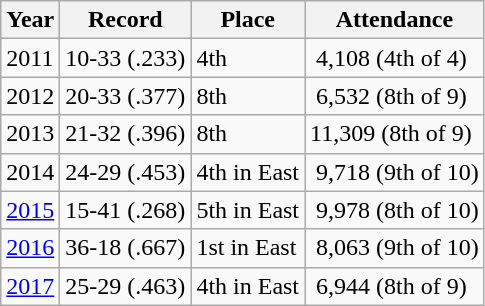<table class="wikitable">
<tr>
<th>Year</th>
<th>Record</th>
<th>Place</th>
<th>Attendance</th>
</tr>
<tr>
<td>2011</td>
<td>10-33 (.233)</td>
<td>4th</td>
<td> 4,108 (4th of 4)</td>
</tr>
<tr>
<td>2012</td>
<td>20-33 (.377)</td>
<td>8th</td>
<td> 6,532 (8th of 9)</td>
</tr>
<tr>
<td>2013</td>
<td>21-32 (.396)</td>
<td>8th</td>
<td>11,309 (8th of 9)</td>
</tr>
<tr>
<td>2014</td>
<td>24-29 (.453)</td>
<td>4th in East</td>
<td> 9,718 (9th of 10)</td>
</tr>
<tr>
<td><a href='#'>2015</a></td>
<td>15-41 (.268)</td>
<td>5th in East</td>
<td> 9,978 (8th of 10)</td>
</tr>
<tr>
<td><a href='#'>2016</a></td>
<td>36-18 (.667)</td>
<td>1st in East</td>
<td> 8,063 (9th of 10)</td>
</tr>
<tr>
<td><a href='#'>2017</a></td>
<td>25-29 (.463)</td>
<td>4th in East</td>
<td> 6,944 (8th of 9)</td>
</tr>
</table>
